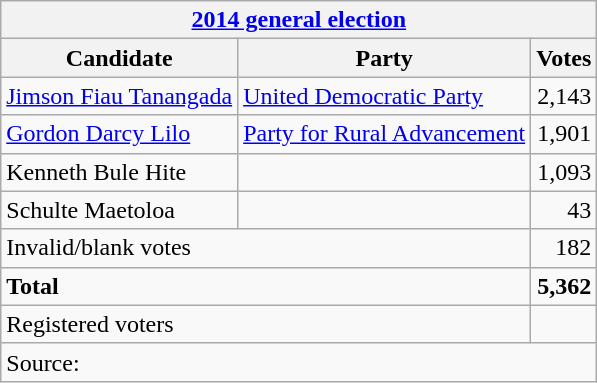<table class=wikitable style=text-align:left>
<tr>
<th colspan=3><a href='#'>2014 general election</a></th>
</tr>
<tr>
<th>Candidate</th>
<th>Party</th>
<th>Votes</th>
</tr>
<tr>
<td><a href='#'>Jimson Fiau Tanangada</a></td>
<td><a href='#'>United Democratic Party</a></td>
<td align=right>2,143</td>
</tr>
<tr>
<td><a href='#'>Gordon Darcy Lilo</a></td>
<td><a href='#'>Party for Rural Advancement</a></td>
<td align=right>1,901</td>
</tr>
<tr>
<td>Kenneth Bule Hite</td>
<td></td>
<td align=right>1,093</td>
</tr>
<tr>
<td>Schulte Maetoloa</td>
<td></td>
<td align=right>43</td>
</tr>
<tr>
<td colspan=2>Invalid/blank votes</td>
<td align=right>182</td>
</tr>
<tr>
<td colspan=2><strong>Total</strong></td>
<td align=right><strong>5,362</strong></td>
</tr>
<tr>
<td colspan=2>Registered voters</td>
<td></td>
</tr>
<tr>
<td colspan=3>Source: </td>
</tr>
</table>
